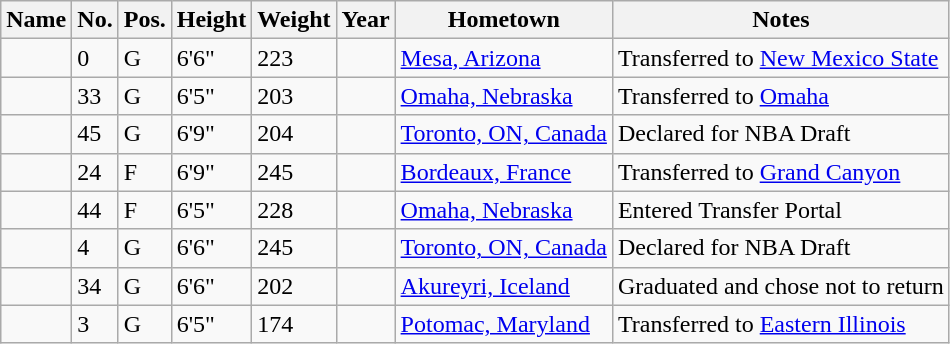<table class="wikitable sortable" border="1">
<tr>
<th>Name</th>
<th>No.</th>
<th>Pos.</th>
<th>Height</th>
<th>Weight</th>
<th>Year</th>
<th>Hometown</th>
<th class="unsortable">Notes</th>
</tr>
<tr>
<td></td>
<td>0</td>
<td>G</td>
<td>6'6"</td>
<td>223</td>
<td></td>
<td><a href='#'>Mesa, Arizona</a></td>
<td>Transferred to <a href='#'>New Mexico State</a></td>
</tr>
<tr>
<td></td>
<td>33</td>
<td>G</td>
<td>6'5"</td>
<td>203</td>
<td></td>
<td><a href='#'>Omaha, Nebraska</a></td>
<td>Transferred to <a href='#'>Omaha</a></td>
</tr>
<tr>
<td></td>
<td>45</td>
<td>G</td>
<td>6'9"</td>
<td>204</td>
<td></td>
<td><a href='#'>Toronto, ON, Canada</a></td>
<td>Declared for NBA Draft</td>
</tr>
<tr>
<td></td>
<td>24</td>
<td>F</td>
<td>6'9"</td>
<td>245</td>
<td></td>
<td><a href='#'>Bordeaux, France</a></td>
<td>Transferred to <a href='#'>Grand Canyon</a></td>
</tr>
<tr>
<td></td>
<td>44</td>
<td>F</td>
<td>6'5"</td>
<td>228</td>
<td></td>
<td><a href='#'>Omaha, Nebraska</a></td>
<td>Entered Transfer Portal</td>
</tr>
<tr>
<td></td>
<td>4</td>
<td>G</td>
<td>6'6"</td>
<td>245</td>
<td></td>
<td><a href='#'>Toronto, ON, Canada</a></td>
<td>Declared for NBA Draft</td>
</tr>
<tr>
<td></td>
<td>34</td>
<td>G</td>
<td>6'6"</td>
<td>202</td>
<td></td>
<td><a href='#'>Akureyri, Iceland</a></td>
<td>Graduated and chose not to return</td>
</tr>
<tr>
<td></td>
<td>3</td>
<td>G</td>
<td>6'5"</td>
<td>174</td>
<td></td>
<td><a href='#'>Potomac, Maryland</a></td>
<td>Transferred to <a href='#'>Eastern Illinois</a></td>
</tr>
</table>
